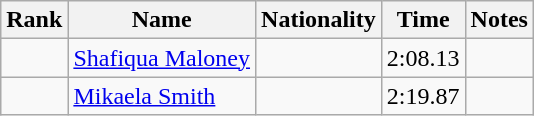<table class="wikitable sortable" style="text-align:center">
<tr>
<th>Rank</th>
<th>Name</th>
<th>Nationality</th>
<th>Time</th>
<th>Notes</th>
</tr>
<tr>
<td></td>
<td align=left><a href='#'>Shafiqua Maloney</a></td>
<td align=left></td>
<td>2:08.13</td>
<td></td>
</tr>
<tr>
<td></td>
<td align=left><a href='#'>Mikaela Smith</a></td>
<td align=left></td>
<td>2:19.87</td>
<td></td>
</tr>
</table>
